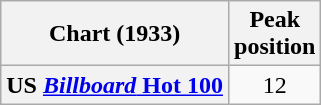<table class="wikitable sortable plainrowheaders" style="text-align:center">
<tr>
<th>Chart (1933)</th>
<th>Peak<br>position</th>
</tr>
<tr>
<th scope="row">US <a href='#'><em>Billboard</em> Hot 100</a></th>
<td>12</td>
</tr>
</table>
